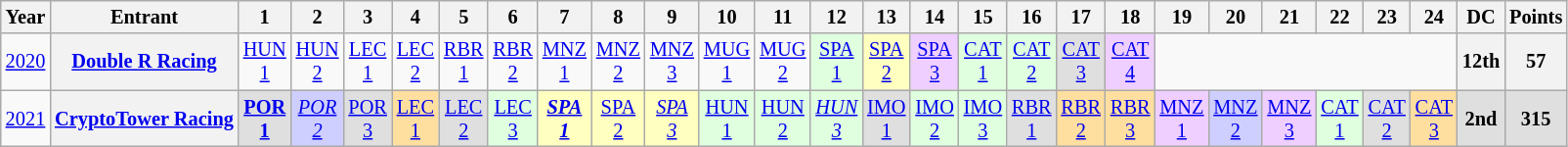<table class="wikitable" style="text-align:center; font-size:85%">
<tr>
<th>Year</th>
<th>Entrant</th>
<th>1</th>
<th>2</th>
<th>3</th>
<th>4</th>
<th>5</th>
<th>6</th>
<th>7</th>
<th>8</th>
<th>9</th>
<th>10</th>
<th>11</th>
<th>12</th>
<th>13</th>
<th>14</th>
<th>15</th>
<th>16</th>
<th>17</th>
<th>18</th>
<th>19</th>
<th>20</th>
<th>21</th>
<th>22</th>
<th>23</th>
<th>24</th>
<th>DC</th>
<th>Points</th>
</tr>
<tr>
<td><a href='#'>2020</a></td>
<th nowrap><a href='#'>Double R Racing</a></th>
<td><a href='#'>HUN<br>1</a></td>
<td><a href='#'>HUN<br>2</a></td>
<td><a href='#'>LEC<br>1</a></td>
<td><a href='#'>LEC<br>2</a></td>
<td><a href='#'>RBR<br>1</a></td>
<td><a href='#'>RBR<br>2</a></td>
<td><a href='#'>MNZ<br>1</a></td>
<td><a href='#'>MNZ<br>2</a></td>
<td><a href='#'>MNZ<br>3</a></td>
<td><a href='#'>MUG<br>1</a></td>
<td><a href='#'>MUG<br>2</a></td>
<td style="background:#DFFFDF"><a href='#'>SPA<br>1</a><br></td>
<td style="background:#FFFFBF"><a href='#'>SPA<br>2</a><br></td>
<td style="background:#EFCFFF"><a href='#'>SPA<br>3</a><br></td>
<td style="background:#DFFFDF"><a href='#'>CAT<br>1</a><br></td>
<td style="background:#DFFFDF"><a href='#'>CAT<br>2</a><br></td>
<td style="background:#DFDFDF"><a href='#'>CAT<br>3</a><br></td>
<td style="background:#EFCFFF"><a href='#'>CAT<br>4</a><br></td>
<td colspan=6></td>
<th>12th</th>
<th>57</th>
</tr>
<tr>
<td><a href='#'>2021</a></td>
<th nowrap><a href='#'>CryptoTower Racing</a></th>
<td style="background:#DFDFDF;"><strong><a href='#'>POR<br>1</a></strong><br></td>
<td style="background:#CFCFFF;"><em><a href='#'>POR<br>2</a></em><br></td>
<td style="background:#DFDFDF;"><a href='#'>POR<br>3</a><br></td>
<td style="background:#FFDF9F;"><a href='#'>LEC<br>1</a><br></td>
<td style="background:#DFDFDF;"><a href='#'>LEC<br>2</a><br></td>
<td style="background:#DFFFDF;"><a href='#'>LEC<br>3</a><br></td>
<td style="background:#FFFFBF;"><strong><em><a href='#'>SPA<br>1</a></em></strong><br></td>
<td style="background:#FFFFBF;"><a href='#'>SPA<br>2</a><br></td>
<td style="background:#FFFFBF;"><em><a href='#'>SPA<br>3</a></em><br></td>
<td style="background:#DFFFDF;"><a href='#'>HUN<br>1</a><br></td>
<td style="background:#DFFFDF;"><a href='#'>HUN<br>2</a><br></td>
<td style="background:#DFFFDF;"><em><a href='#'>HUN<br>3</a></em><br></td>
<td style="background:#DFDFDF;"><a href='#'>IMO<br>1</a><br></td>
<td style="background:#DFFFDF;"><a href='#'>IMO<br>2</a><br></td>
<td style="background:#DFFFDF;"><a href='#'>IMO<br>3</a><br></td>
<td style="background:#DFDFDF;"><a href='#'>RBR<br>1</a><br></td>
<td style="background:#FFDF9F;"><a href='#'>RBR<br>2</a><br></td>
<td style="background:#FFDF9F;"><a href='#'>RBR<br>3</a><br></td>
<td style="background:#EFCFFF;"><a href='#'>MNZ<br>1</a><br></td>
<td style="background:#CFCFFF;"><a href='#'>MNZ<br>2</a><br></td>
<td style="background:#EFCFFF;"><a href='#'>MNZ<br>3</a><br></td>
<td style="background:#DFFFDF;"><a href='#'>CAT<br>1</a><br></td>
<td style="background:#DFDFDF;"><a href='#'>CAT<br>2</a><br></td>
<td style="background:#FFDF9F;"><a href='#'>CAT<br>3</a><br></td>
<th style="background:#DFDFDF;">2nd</th>
<th style="background:#DFDFDF;">315</th>
</tr>
</table>
